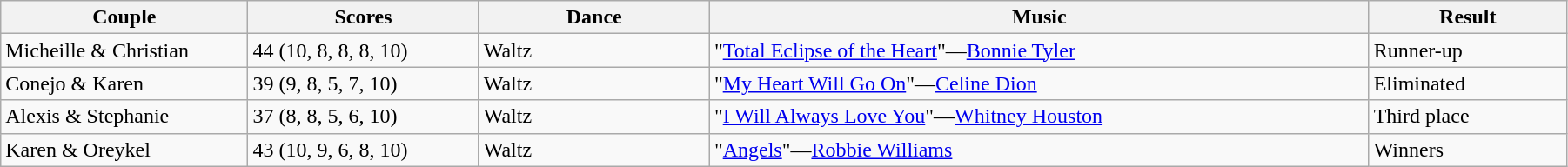<table class="wikitable sortable" style="width:95%; white-space:nowrap">
<tr>
<th style="width:15%;">Couple</th>
<th style="width:14%;">Scores</th>
<th style="width:14%;">Dance</th>
<th style="width:40%;">Music</th>
<th style="width:12%;">Result</th>
</tr>
<tr>
<td>Micheille & Christian</td>
<td>44 (10, 8, 8, 8, 10)</td>
<td>Waltz</td>
<td>"<a href='#'>Total Eclipse of the Heart</a>"—<a href='#'>Bonnie Tyler</a></td>
<td>Runner-up</td>
</tr>
<tr>
<td>Conejo & Karen</td>
<td>39 (9, 8, 5, 7, 10)</td>
<td>Waltz</td>
<td>"<a href='#'>My Heart Will Go On</a>"—<a href='#'>Celine Dion</a></td>
<td>Eliminated</td>
</tr>
<tr>
<td>Alexis & Stephanie</td>
<td>37 (8, 8, 5, 6, 10)</td>
<td>Waltz</td>
<td>"<a href='#'>I Will Always Love You</a>"—<a href='#'>Whitney Houston</a></td>
<td>Third place</td>
</tr>
<tr>
<td>Karen & Oreykel</td>
<td>43 (10, 9, 6, 8, 10)</td>
<td>Waltz</td>
<td>"<a href='#'>Angels</a>"—<a href='#'>Robbie Williams</a></td>
<td>Winners</td>
</tr>
</table>
